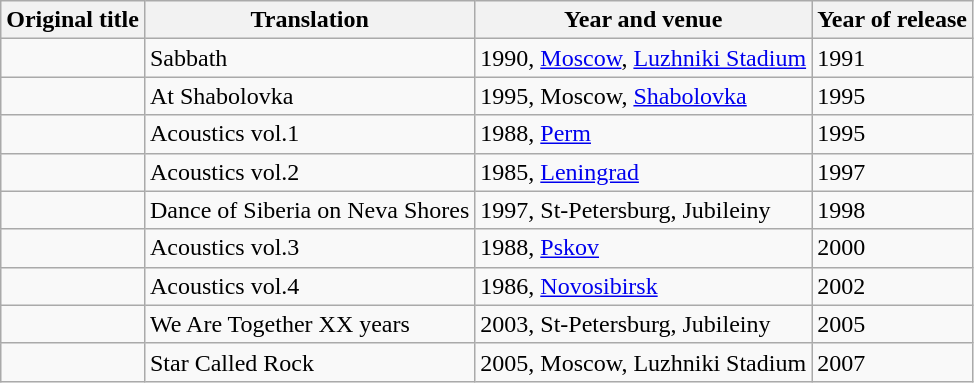<table class="wikitable">
<tr>
<th>Original title</th>
<th>Translation</th>
<th>Year and venue</th>
<th>Year of release</th>
</tr>
<tr>
<td></td>
<td>Sabbath</td>
<td>1990, <a href='#'>Moscow</a>, <a href='#'>Luzhniki Stadium</a></td>
<td>1991</td>
</tr>
<tr>
<td></td>
<td>At Shabolovka</td>
<td>1995, Moscow, <a href='#'>Shabolovka</a></td>
<td>1995</td>
</tr>
<tr>
<td></td>
<td>Acoustics vol.1</td>
<td>1988, <a href='#'>Perm</a></td>
<td>1995</td>
</tr>
<tr>
<td></td>
<td>Acoustics vol.2</td>
<td>1985, <a href='#'>Leningrad</a></td>
<td>1997</td>
</tr>
<tr>
<td></td>
<td>Dance of Siberia on Neva Shores</td>
<td>1997, St-Petersburg, Jubileiny</td>
<td>1998</td>
</tr>
<tr>
<td></td>
<td>Acoustics vol.3</td>
<td>1988, <a href='#'>Pskov</a></td>
<td>2000</td>
</tr>
<tr>
<td></td>
<td>Acoustics vol.4</td>
<td>1986, <a href='#'>Novosibirsk</a></td>
<td>2002</td>
</tr>
<tr>
<td></td>
<td>We Are Together XX years</td>
<td>2003, St-Petersburg, Jubileiny</td>
<td>2005</td>
</tr>
<tr>
<td></td>
<td>Star Called Rock</td>
<td>2005, Moscow, Luzhniki Stadium</td>
<td>2007</td>
</tr>
</table>
